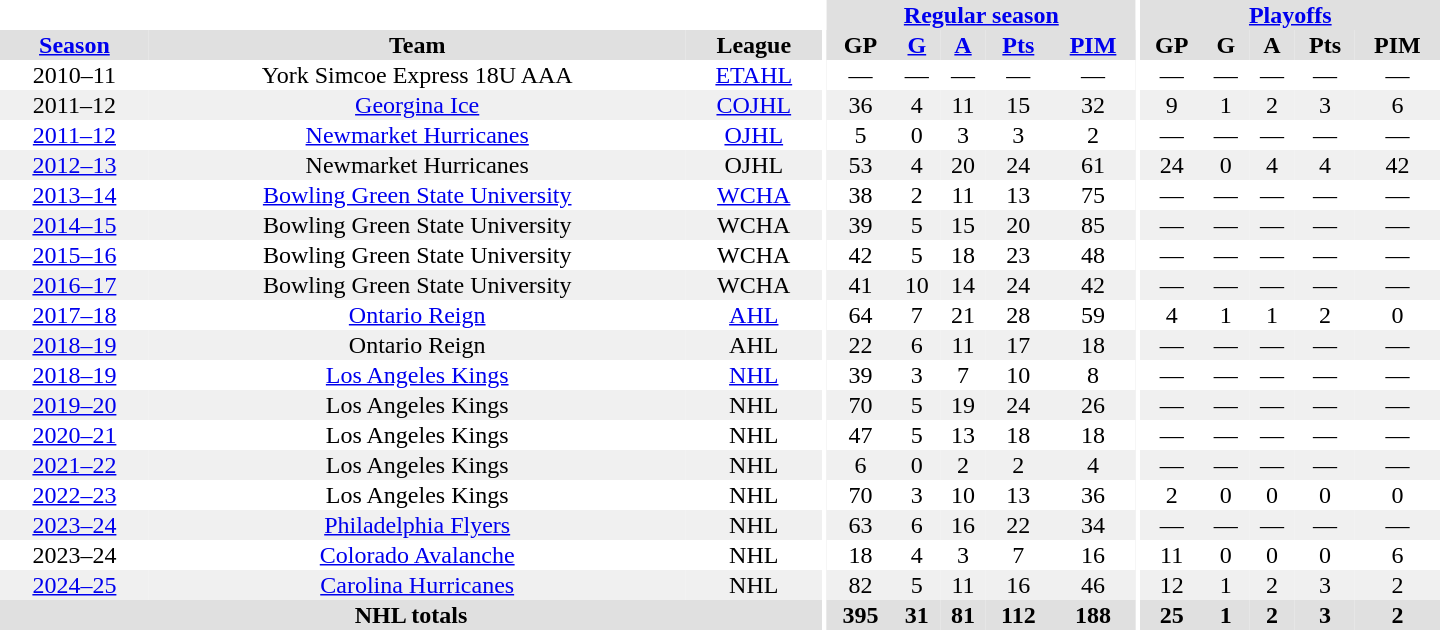<table border="0" cellpadding="1" cellspacing="0" style="text-align:center; width:60em">
<tr bgcolor="#e0e0e0">
<th colspan="3" bgcolor="#ffffff"></th>
<th rowspan="100" bgcolor="#ffffff"></th>
<th colspan="5"><a href='#'>Regular season</a></th>
<th rowspan="100" bgcolor="#ffffff"></th>
<th colspan="5"><a href='#'>Playoffs</a></th>
</tr>
<tr bgcolor="#e0e0e0">
<th><a href='#'>Season</a></th>
<th>Team</th>
<th>League</th>
<th>GP</th>
<th><a href='#'>G</a></th>
<th><a href='#'>A</a></th>
<th><a href='#'>Pts</a></th>
<th><a href='#'>PIM</a></th>
<th>GP</th>
<th>G</th>
<th>A</th>
<th>Pts</th>
<th>PIM</th>
</tr>
<tr>
<td>2010–11</td>
<td>York Simcoe Express 18U AAA</td>
<td><a href='#'>ETAHL</a></td>
<td>—</td>
<td>—</td>
<td>—</td>
<td>—</td>
<td>—</td>
<td>—</td>
<td>—</td>
<td>—</td>
<td>—</td>
<td>—</td>
</tr>
<tr bgcolor="#f0f0f0">
<td>2011–12</td>
<td><a href='#'>Georgina Ice</a></td>
<td><a href='#'>COJHL</a></td>
<td>36</td>
<td>4</td>
<td>11</td>
<td>15</td>
<td>32</td>
<td>9</td>
<td>1</td>
<td>2</td>
<td>3</td>
<td>6</td>
</tr>
<tr>
<td><a href='#'>2011–12</a></td>
<td><a href='#'>Newmarket Hurricanes</a></td>
<td><a href='#'>OJHL</a></td>
<td>5</td>
<td>0</td>
<td>3</td>
<td>3</td>
<td>2</td>
<td>—</td>
<td>—</td>
<td>—</td>
<td>—</td>
<td>—</td>
</tr>
<tr bgcolor="#f0f0f0">
<td><a href='#'>2012–13</a></td>
<td>Newmarket Hurricanes</td>
<td>OJHL</td>
<td>53</td>
<td>4</td>
<td>20</td>
<td>24</td>
<td>61</td>
<td>24</td>
<td>0</td>
<td>4</td>
<td>4</td>
<td>42</td>
</tr>
<tr>
<td><a href='#'>2013–14</a></td>
<td><a href='#'>Bowling Green State University</a></td>
<td><a href='#'>WCHA</a></td>
<td>38</td>
<td>2</td>
<td>11</td>
<td>13</td>
<td>75</td>
<td>—</td>
<td>—</td>
<td>—</td>
<td>—</td>
<td>—</td>
</tr>
<tr bgcolor="#f0f0f0">
<td><a href='#'>2014–15</a></td>
<td>Bowling Green State University</td>
<td>WCHA</td>
<td>39</td>
<td>5</td>
<td>15</td>
<td>20</td>
<td>85</td>
<td>—</td>
<td>—</td>
<td>—</td>
<td>—</td>
<td>—</td>
</tr>
<tr>
<td><a href='#'>2015–16</a></td>
<td>Bowling Green State University</td>
<td>WCHA</td>
<td>42</td>
<td>5</td>
<td>18</td>
<td>23</td>
<td>48</td>
<td>—</td>
<td>—</td>
<td>—</td>
<td>—</td>
<td>—</td>
</tr>
<tr bgcolor="#f0f0f0">
<td><a href='#'>2016–17</a></td>
<td>Bowling Green State University</td>
<td>WCHA</td>
<td>41</td>
<td>10</td>
<td>14</td>
<td>24</td>
<td>42</td>
<td>—</td>
<td>—</td>
<td>—</td>
<td>—</td>
<td>—</td>
</tr>
<tr>
<td><a href='#'>2017–18</a></td>
<td><a href='#'>Ontario Reign</a></td>
<td><a href='#'>AHL</a></td>
<td>64</td>
<td>7</td>
<td>21</td>
<td>28</td>
<td>59</td>
<td>4</td>
<td>1</td>
<td>1</td>
<td>2</td>
<td>0</td>
</tr>
<tr bgcolor="#f0f0f0">
<td><a href='#'>2018–19</a></td>
<td>Ontario Reign</td>
<td>AHL</td>
<td>22</td>
<td>6</td>
<td>11</td>
<td>17</td>
<td>18</td>
<td>—</td>
<td>—</td>
<td>—</td>
<td>—</td>
<td>—</td>
</tr>
<tr>
<td><a href='#'>2018–19</a></td>
<td><a href='#'>Los Angeles Kings</a></td>
<td><a href='#'>NHL</a></td>
<td>39</td>
<td>3</td>
<td>7</td>
<td>10</td>
<td>8</td>
<td>—</td>
<td>—</td>
<td>—</td>
<td>—</td>
<td>—</td>
</tr>
<tr bgcolor="#f0f0f0">
<td><a href='#'>2019–20</a></td>
<td>Los Angeles Kings</td>
<td>NHL</td>
<td>70</td>
<td>5</td>
<td>19</td>
<td>24</td>
<td>26</td>
<td>—</td>
<td>—</td>
<td>—</td>
<td>—</td>
<td>—</td>
</tr>
<tr>
<td><a href='#'>2020–21</a></td>
<td>Los Angeles Kings</td>
<td>NHL</td>
<td>47</td>
<td>5</td>
<td>13</td>
<td>18</td>
<td>18</td>
<td>—</td>
<td>—</td>
<td>—</td>
<td>—</td>
<td>—</td>
</tr>
<tr bgcolor="#f0f0f0">
<td><a href='#'>2021–22</a></td>
<td>Los Angeles Kings</td>
<td>NHL</td>
<td>6</td>
<td>0</td>
<td>2</td>
<td>2</td>
<td>4</td>
<td>—</td>
<td>—</td>
<td>—</td>
<td>—</td>
<td>—</td>
</tr>
<tr>
<td><a href='#'>2022–23</a></td>
<td>Los Angeles Kings</td>
<td>NHL</td>
<td>70</td>
<td>3</td>
<td>10</td>
<td>13</td>
<td>36</td>
<td>2</td>
<td>0</td>
<td>0</td>
<td>0</td>
<td>0</td>
</tr>
<tr bgcolor="#f0f0f0">
<td><a href='#'>2023–24</a></td>
<td><a href='#'>Philadelphia Flyers</a></td>
<td>NHL</td>
<td>63</td>
<td>6</td>
<td>16</td>
<td>22</td>
<td>34</td>
<td>—</td>
<td>—</td>
<td>—</td>
<td>—</td>
<td>—</td>
</tr>
<tr>
<td>2023–24</td>
<td><a href='#'>Colorado Avalanche</a></td>
<td>NHL</td>
<td>18</td>
<td>4</td>
<td>3</td>
<td>7</td>
<td>16</td>
<td>11</td>
<td>0</td>
<td>0</td>
<td>0</td>
<td>6</td>
</tr>
<tr bgcolor="#f0f0f0">
<td><a href='#'>2024–25</a></td>
<td><a href='#'>Carolina Hurricanes</a></td>
<td>NHL</td>
<td>82</td>
<td>5</td>
<td>11</td>
<td>16</td>
<td>46</td>
<td>12</td>
<td>1</td>
<td>2</td>
<td>3</td>
<td>2</td>
</tr>
<tr bgcolor="#e0e0e0">
<th colspan="3">NHL totals</th>
<th>395</th>
<th>31</th>
<th>81</th>
<th>112</th>
<th>188</th>
<th>25</th>
<th>1</th>
<th>2</th>
<th>3</th>
<th>2</th>
</tr>
</table>
